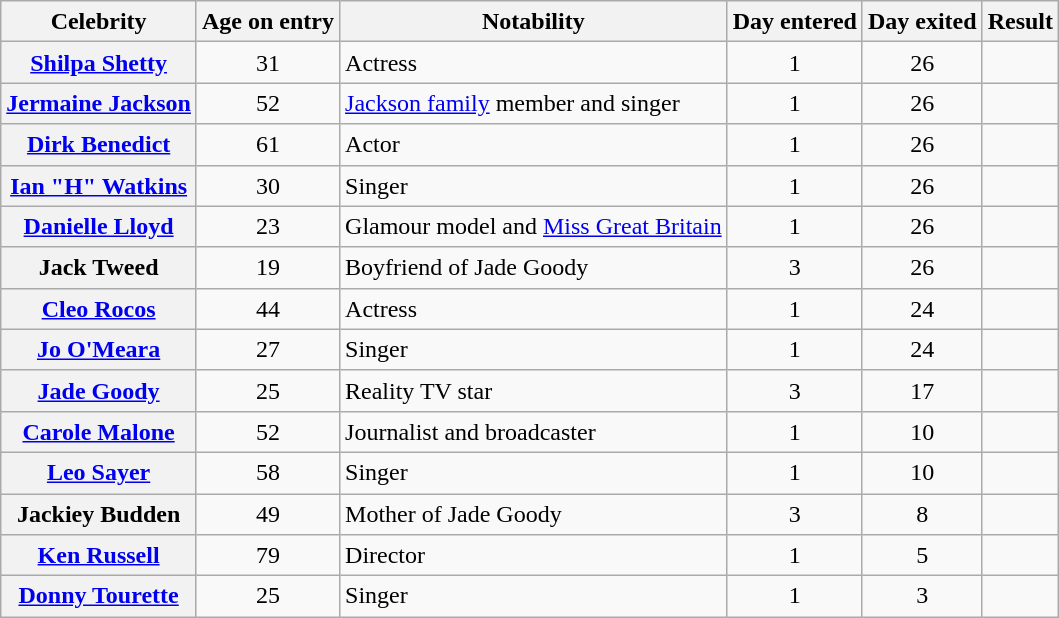<table class="wikitable sortable" style="text-align:left; line-height:20px; width:auto;">
<tr>
<th scope="col">Celebrity</th>
<th scope="col">Age on entry</th>
<th scope="col">Notability</th>
<th scope="col">Day entered</th>
<th scope="col">Day exited</th>
<th scope="col">Result</th>
</tr>
<tr>
<th scope="row"><a href='#'>Shilpa Shetty</a></th>
<td align="center">31</td>
<td>Actress</td>
<td align="center">1</td>
<td align="center">26</td>
<td></td>
</tr>
<tr>
<th scope="row"><a href='#'>Jermaine Jackson</a></th>
<td align="center">52</td>
<td><a href='#'>Jackson family</a> member and singer</td>
<td align="center">1</td>
<td align="center">26</td>
<td></td>
</tr>
<tr>
<th scope="row"><a href='#'>Dirk Benedict</a></th>
<td align="center">61</td>
<td>Actor</td>
<td align="center">1</td>
<td align="center">26</td>
<td></td>
</tr>
<tr>
<th scope="row"><a href='#'>Ian "H" Watkins</a></th>
<td align="center">30</td>
<td>Singer</td>
<td align="center">1</td>
<td align="center">26</td>
<td></td>
</tr>
<tr>
<th scope="row"><a href='#'>Danielle Lloyd</a></th>
<td align="center">23</td>
<td>Glamour model and <a href='#'>Miss Great Britain</a></td>
<td align="center">1</td>
<td align="center">26</td>
<td></td>
</tr>
<tr>
<th scope="row">Jack Tweed</th>
<td align="center">19</td>
<td>Boyfriend of Jade Goody</td>
<td align="center">3</td>
<td align="center">26</td>
<td></td>
</tr>
<tr>
<th scope="row"><a href='#'>Cleo Rocos</a></th>
<td align="center">44</td>
<td>Actress</td>
<td align="center">1</td>
<td align="center">24</td>
<td></td>
</tr>
<tr>
<th scope="row"><a href='#'>Jo O'Meara</a></th>
<td align="center">27</td>
<td>Singer</td>
<td align="center">1</td>
<td align="center">24</td>
<td></td>
</tr>
<tr>
<th scope="row"><a href='#'>Jade Goody</a></th>
<td align="center">25</td>
<td>Reality TV star</td>
<td align="center">3</td>
<td align="center">17</td>
<td></td>
</tr>
<tr>
<th scope="row"><a href='#'>Carole Malone</a></th>
<td align="center">52</td>
<td>Journalist and broadcaster</td>
<td align="center">1</td>
<td align="center">10</td>
<td></td>
</tr>
<tr>
<th scope="row"><a href='#'>Leo Sayer</a></th>
<td align="center">58</td>
<td>Singer</td>
<td align="center">1</td>
<td align="center">10</td>
<td></td>
</tr>
<tr>
<th scope="row">Jackiey Budden</th>
<td align="center">49</td>
<td>Mother of Jade Goody</td>
<td align="center">3</td>
<td align="center">8</td>
<td></td>
</tr>
<tr>
<th scope="row"><a href='#'>Ken Russell</a></th>
<td align="center">79</td>
<td>Director</td>
<td align="center">1</td>
<td align="center">5</td>
<td></td>
</tr>
<tr>
<th scope="row"><a href='#'>Donny Tourette</a></th>
<td align="center">25</td>
<td>Singer</td>
<td align="center">1</td>
<td align="center">3</td>
<td></td>
</tr>
</table>
